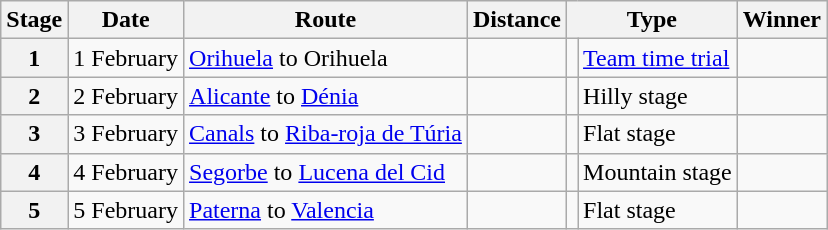<table class="wikitable">
<tr>
<th scope="col">Stage</th>
<th scope="col">Date</th>
<th scope="col">Route</th>
<th scope="col">Distance</th>
<th colspan="2" scope="col">Type</th>
<th scope="col">Winner</th>
</tr>
<tr>
<th scope="row">1</th>
<td>1 February</td>
<td><a href='#'>Orihuela</a> to Orihuela</td>
<td style="text-align:center;"></td>
<td></td>
<td><a href='#'>Team time trial</a></td>
<td></td>
</tr>
<tr>
<th scope="row">2</th>
<td>2 February</td>
<td><a href='#'>Alicante</a> to <a href='#'>Dénia</a></td>
<td style="text-align:center;"></td>
<td></td>
<td>Hilly stage</td>
<td></td>
</tr>
<tr>
<th scope="row">3</th>
<td>3 February</td>
<td><a href='#'>Canals</a> to <a href='#'>Riba-roja de Túria</a></td>
<td style="text-align:center;"></td>
<td></td>
<td>Flat stage</td>
<td></td>
</tr>
<tr>
<th scope="row">4</th>
<td>4 February</td>
<td><a href='#'>Segorbe</a> to <a href='#'>Lucena del Cid</a></td>
<td style="text-align:center;"></td>
<td></td>
<td>Mountain stage</td>
<td></td>
</tr>
<tr>
<th scope="row">5</th>
<td>5 February</td>
<td><a href='#'>Paterna</a> to <a href='#'>Valencia</a></td>
<td style="text-align:center;"></td>
<td></td>
<td>Flat stage</td>
<td></td>
</tr>
</table>
